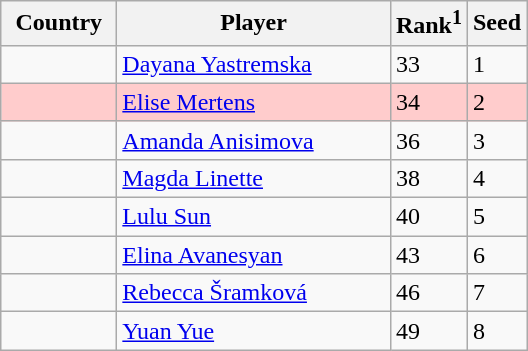<table class="sortable wikitable">
<tr>
<th width="70">Country</th>
<th width="175">Player</th>
<th>Rank<sup>1</sup></th>
<th>Seed</th>
</tr>
<tr>
<td></td>
<td><a href='#'>Dayana Yastremska</a></td>
<td>33</td>
<td>1</td>
</tr>
<tr style="background:#fcc;">
<td></td>
<td><a href='#'>Elise Mertens</a></td>
<td>34</td>
<td>2</td>
</tr>
<tr>
<td></td>
<td><a href='#'>Amanda Anisimova</a></td>
<td>36</td>
<td>3</td>
</tr>
<tr>
<td></td>
<td><a href='#'>Magda Linette</a></td>
<td>38</td>
<td>4</td>
</tr>
<tr>
<td></td>
<td><a href='#'>Lulu Sun</a></td>
<td>40</td>
<td>5</td>
</tr>
<tr>
<td></td>
<td><a href='#'>Elina Avanesyan</a></td>
<td>43</td>
<td>6</td>
</tr>
<tr>
<td></td>
<td><a href='#'>Rebecca Šramková</a></td>
<td>46</td>
<td>7</td>
</tr>
<tr>
<td></td>
<td><a href='#'>Yuan Yue</a></td>
<td>49</td>
<td>8</td>
</tr>
</table>
